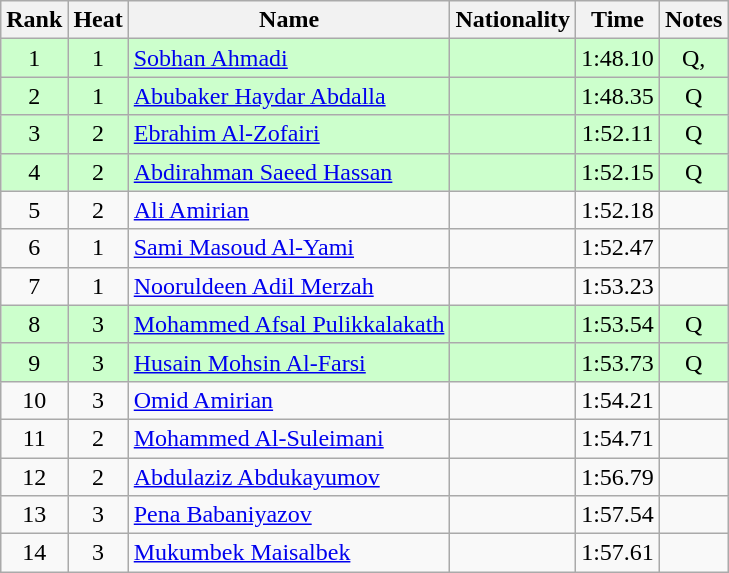<table class="wikitable sortable" style="text-align:center">
<tr>
<th>Rank</th>
<th>Heat</th>
<th>Name</th>
<th>Nationality</th>
<th>Time</th>
<th>Notes</th>
</tr>
<tr bgcolor=ccffcc>
<td>1</td>
<td>1</td>
<td align=left><a href='#'>Sobhan Ahmadi</a></td>
<td align=left></td>
<td>1:48.10</td>
<td>Q, </td>
</tr>
<tr bgcolor=ccffcc>
<td>2</td>
<td>1</td>
<td align=left><a href='#'>Abubaker Haydar Abdalla</a></td>
<td align=left></td>
<td>1:48.35</td>
<td>Q</td>
</tr>
<tr bgcolor=ccffcc>
<td>3</td>
<td>2</td>
<td align=left><a href='#'>Ebrahim Al-Zofairi</a></td>
<td align=left></td>
<td>1:52.11</td>
<td>Q</td>
</tr>
<tr bgcolor=ccffcc>
<td>4</td>
<td>2</td>
<td align=left><a href='#'>Abdirahman Saeed Hassan</a></td>
<td align=left></td>
<td>1:52.15</td>
<td>Q</td>
</tr>
<tr>
<td>5</td>
<td>2</td>
<td align=left><a href='#'>Ali Amirian</a></td>
<td align=left></td>
<td>1:52.18</td>
<td></td>
</tr>
<tr>
<td>6</td>
<td>1</td>
<td align=left><a href='#'>Sami Masoud Al-Yami</a></td>
<td align=left></td>
<td>1:52.47</td>
<td></td>
</tr>
<tr>
<td>7</td>
<td>1</td>
<td align=left><a href='#'>Nooruldeen Adil Merzah</a></td>
<td align=left></td>
<td>1:53.23</td>
<td></td>
</tr>
<tr bgcolor=ccffcc>
<td>8</td>
<td>3</td>
<td align=left><a href='#'>Mohammed Afsal Pulikkalakath</a></td>
<td align=left></td>
<td>1:53.54</td>
<td>Q</td>
</tr>
<tr bgcolor=ccffcc>
<td>9</td>
<td>3</td>
<td align=left><a href='#'>Husain Mohsin Al-Farsi</a></td>
<td align=left></td>
<td>1:53.73</td>
<td>Q</td>
</tr>
<tr>
<td>10</td>
<td>3</td>
<td align=left><a href='#'>Omid Amirian</a></td>
<td align=left></td>
<td>1:54.21</td>
<td></td>
</tr>
<tr>
<td>11</td>
<td>2</td>
<td align=left><a href='#'>Mohammed Al-Suleimani</a></td>
<td align=left></td>
<td>1:54.71</td>
<td></td>
</tr>
<tr>
<td>12</td>
<td>2</td>
<td align=left><a href='#'>Abdulaziz Abdukayumov</a></td>
<td align=left></td>
<td>1:56.79</td>
<td></td>
</tr>
<tr>
<td>13</td>
<td>3</td>
<td align=left><a href='#'>Pena Babaniyazov</a></td>
<td align=left></td>
<td>1:57.54</td>
<td></td>
</tr>
<tr>
<td>14</td>
<td>3</td>
<td align=left><a href='#'>Mukumbek Maisalbek</a></td>
<td align=left></td>
<td>1:57.61</td>
<td></td>
</tr>
</table>
